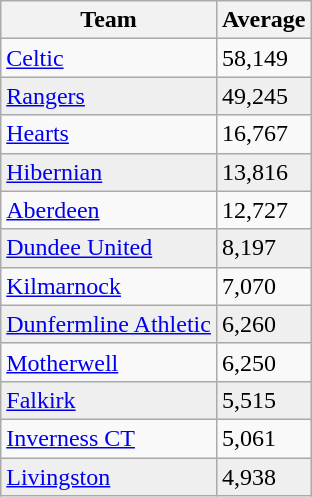<table class="wikitable">
<tr>
<th>Team</th>
<th>Average</th>
</tr>
<tr>
<td><a href='#'>Celtic</a></td>
<td>58,149</td>
</tr>
<tr bgcolor="#EFEFEF">
<td><a href='#'>Rangers</a></td>
<td>49,245</td>
</tr>
<tr>
<td><a href='#'>Hearts</a></td>
<td>16,767</td>
</tr>
<tr bgcolor="#EFEFEF">
<td><a href='#'>Hibernian</a></td>
<td>13,816</td>
</tr>
<tr>
<td><a href='#'>Aberdeen</a></td>
<td>12,727</td>
</tr>
<tr bgcolor="#EFEFEF">
<td><a href='#'>Dundee United</a></td>
<td>8,197</td>
</tr>
<tr>
<td><a href='#'>Kilmarnock</a></td>
<td>7,070</td>
</tr>
<tr bgcolor="#EFEFEF">
<td><a href='#'>Dunfermline Athletic</a></td>
<td>6,260</td>
</tr>
<tr>
<td><a href='#'>Motherwell</a></td>
<td>6,250</td>
</tr>
<tr bgcolor="#EFEFEF">
<td><a href='#'>Falkirk</a></td>
<td>5,515</td>
</tr>
<tr>
<td><a href='#'>Inverness CT</a></td>
<td>5,061</td>
</tr>
<tr bgcolor="#EFEFEF">
<td><a href='#'>Livingston</a></td>
<td>4,938</td>
</tr>
</table>
